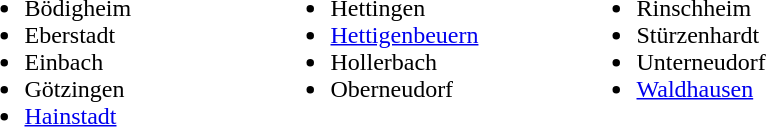<table>
<tr>
<td width="200" valign="top"><br><ul><li> Bödigheim</li><li> Eberstadt</li><li> Einbach</li><li> Götzingen</li><li> <a href='#'>Hainstadt</a></li></ul></td>
<td width="200" valign="top"><br><ul><li> Hettingen</li><li> <a href='#'>Hettigenbeuern</a></li><li> Hollerbach</li><li> Oberneudorf</li></ul></td>
<td width="200" valign="top"><br><ul><li> Rinschheim</li><li> Stürzenhardt</li><li> Unterneudorf</li><li> <a href='#'>Waldhausen</a></li></ul></td>
</tr>
</table>
